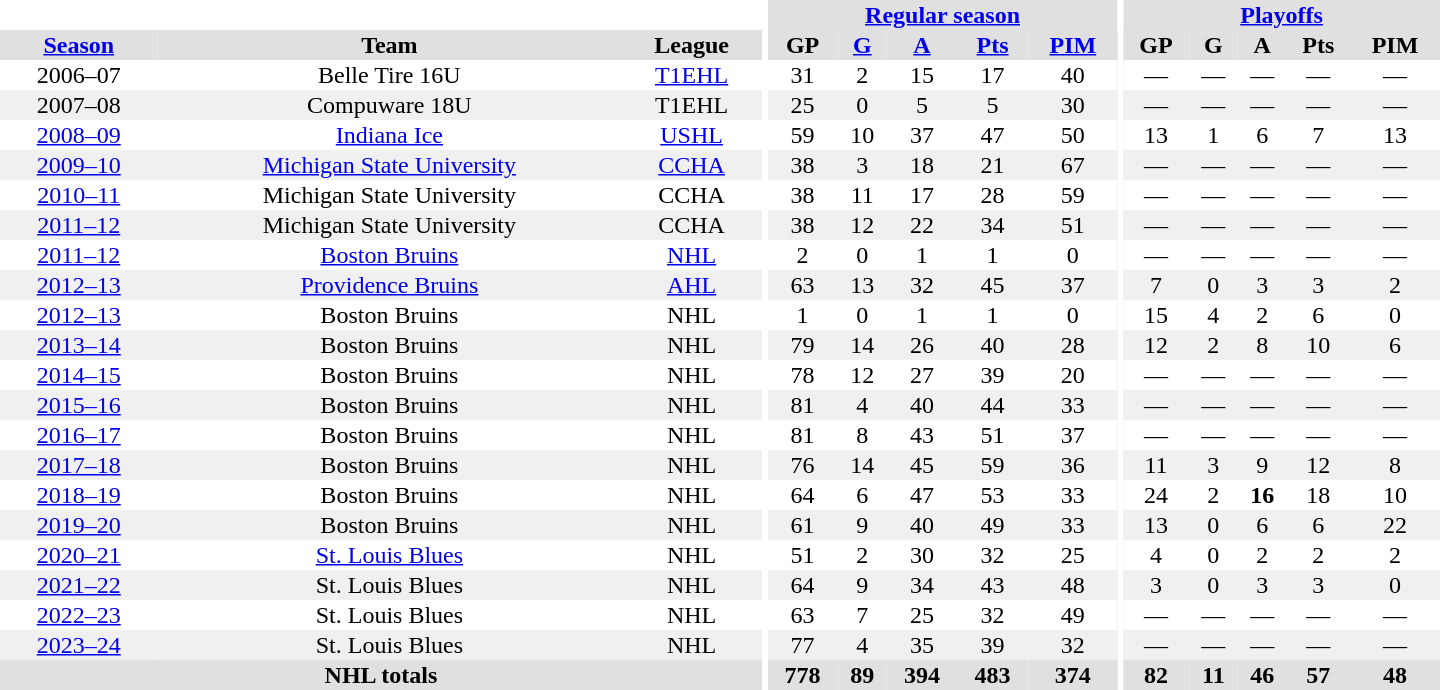<table border="0" cellpadding="1" cellspacing="0" style="text-align:center; width:60em">
<tr bgcolor="#e0e0e0">
<th colspan="3" bgcolor="#ffffff"></th>
<th rowspan="99" bgcolor="#ffffff"></th>
<th colspan="5"><a href='#'>Regular season</a></th>
<th rowspan="99" bgcolor="#ffffff"></th>
<th colspan="5"><a href='#'>Playoffs</a></th>
</tr>
<tr bgcolor="#e0e0e0">
<th><a href='#'>Season</a></th>
<th>Team</th>
<th>League</th>
<th>GP</th>
<th><a href='#'>G</a></th>
<th><a href='#'>A</a></th>
<th><a href='#'>Pts</a></th>
<th><a href='#'>PIM</a></th>
<th>GP</th>
<th>G</th>
<th>A</th>
<th>Pts</th>
<th>PIM</th>
</tr>
<tr>
<td>2006–07</td>
<td>Belle Tire 16U</td>
<td><a href='#'>T1EHL</a></td>
<td>31</td>
<td>2</td>
<td>15</td>
<td>17</td>
<td>40</td>
<td>—</td>
<td>—</td>
<td>—</td>
<td>—</td>
<td>—</td>
</tr>
<tr bgcolor="#f0f0f0">
<td>2007–08</td>
<td>Compuware 18U</td>
<td>T1EHL</td>
<td>25</td>
<td>0</td>
<td>5</td>
<td>5</td>
<td>30</td>
<td>—</td>
<td>—</td>
<td>—</td>
<td>—</td>
<td>—</td>
</tr>
<tr>
<td><a href='#'>2008–09</a></td>
<td><a href='#'>Indiana Ice</a></td>
<td><a href='#'>USHL</a></td>
<td>59</td>
<td>10</td>
<td>37</td>
<td>47</td>
<td>50</td>
<td>13</td>
<td>1</td>
<td>6</td>
<td>7</td>
<td>13</td>
</tr>
<tr bgcolor="#f0f0f0">
<td><a href='#'>2009–10</a></td>
<td><a href='#'>Michigan State University</a></td>
<td><a href='#'>CCHA</a></td>
<td>38</td>
<td>3</td>
<td>18</td>
<td>21</td>
<td>67</td>
<td>—</td>
<td>—</td>
<td>—</td>
<td>—</td>
<td>—</td>
</tr>
<tr>
<td><a href='#'>2010–11</a></td>
<td>Michigan State University</td>
<td>CCHA</td>
<td>38</td>
<td>11</td>
<td>17</td>
<td>28</td>
<td>59</td>
<td>—</td>
<td>—</td>
<td>—</td>
<td>—</td>
<td>—</td>
</tr>
<tr bgcolor="#f0f0f0">
<td><a href='#'>2011–12</a></td>
<td>Michigan State University</td>
<td>CCHA</td>
<td>38</td>
<td>12</td>
<td>22</td>
<td>34</td>
<td>51</td>
<td>—</td>
<td>—</td>
<td>—</td>
<td>—</td>
<td>—</td>
</tr>
<tr>
<td><a href='#'>2011–12</a></td>
<td><a href='#'>Boston Bruins</a></td>
<td><a href='#'>NHL</a></td>
<td>2</td>
<td>0</td>
<td>1</td>
<td>1</td>
<td>0</td>
<td>—</td>
<td>—</td>
<td>—</td>
<td>—</td>
<td>—</td>
</tr>
<tr bgcolor="#f0f0f0">
<td><a href='#'>2012–13</a></td>
<td><a href='#'>Providence Bruins</a></td>
<td><a href='#'>AHL</a></td>
<td>63</td>
<td>13</td>
<td>32</td>
<td>45</td>
<td>37</td>
<td>7</td>
<td>0</td>
<td>3</td>
<td>3</td>
<td>2</td>
</tr>
<tr>
<td><a href='#'>2012–13</a></td>
<td>Boston Bruins</td>
<td>NHL</td>
<td>1</td>
<td>0</td>
<td>1</td>
<td>1</td>
<td>0</td>
<td>15</td>
<td>4</td>
<td>2</td>
<td>6</td>
<td>0</td>
</tr>
<tr bgcolor="#f0f0f0">
<td><a href='#'>2013–14</a></td>
<td>Boston Bruins</td>
<td>NHL</td>
<td>79</td>
<td>14</td>
<td>26</td>
<td>40</td>
<td>28</td>
<td>12</td>
<td>2</td>
<td>8</td>
<td>10</td>
<td>6</td>
</tr>
<tr>
<td><a href='#'>2014–15</a></td>
<td>Boston Bruins</td>
<td>NHL</td>
<td>78</td>
<td>12</td>
<td>27</td>
<td>39</td>
<td>20</td>
<td>—</td>
<td>—</td>
<td>—</td>
<td>—</td>
<td>—</td>
</tr>
<tr bgcolor="#f0f0f0">
<td><a href='#'>2015–16</a></td>
<td>Boston Bruins</td>
<td>NHL</td>
<td>81</td>
<td>4</td>
<td>40</td>
<td>44</td>
<td>33</td>
<td>—</td>
<td>—</td>
<td>—</td>
<td>—</td>
<td>—</td>
</tr>
<tr>
<td><a href='#'>2016–17</a></td>
<td>Boston Bruins</td>
<td>NHL</td>
<td>81</td>
<td>8</td>
<td>43</td>
<td>51</td>
<td>37</td>
<td>—</td>
<td>—</td>
<td>—</td>
<td>—</td>
<td>—</td>
</tr>
<tr bgcolor="#f0f0f0">
<td><a href='#'>2017–18</a></td>
<td>Boston Bruins</td>
<td>NHL</td>
<td>76</td>
<td>14</td>
<td>45</td>
<td>59</td>
<td>36</td>
<td>11</td>
<td>3</td>
<td>9</td>
<td>12</td>
<td>8</td>
</tr>
<tr>
<td><a href='#'>2018–19</a></td>
<td>Boston Bruins</td>
<td>NHL</td>
<td>64</td>
<td>6</td>
<td>47</td>
<td>53</td>
<td>33</td>
<td>24</td>
<td>2</td>
<td><strong>16</strong></td>
<td>18</td>
<td>10</td>
</tr>
<tr bgcolor="#f0f0f0">
<td><a href='#'>2019–20</a></td>
<td>Boston Bruins</td>
<td>NHL</td>
<td>61</td>
<td>9</td>
<td>40</td>
<td>49</td>
<td>33</td>
<td>13</td>
<td>0</td>
<td>6</td>
<td>6</td>
<td>22</td>
</tr>
<tr>
<td><a href='#'>2020–21</a></td>
<td><a href='#'>St. Louis Blues</a></td>
<td>NHL</td>
<td>51</td>
<td>2</td>
<td>30</td>
<td>32</td>
<td>25</td>
<td>4</td>
<td>0</td>
<td>2</td>
<td>2</td>
<td>2</td>
</tr>
<tr bgcolor="#f0f0f0">
<td><a href='#'>2021–22</a></td>
<td>St. Louis Blues</td>
<td>NHL</td>
<td>64</td>
<td>9</td>
<td>34</td>
<td>43</td>
<td>48</td>
<td>3</td>
<td>0</td>
<td>3</td>
<td>3</td>
<td>0</td>
</tr>
<tr>
<td><a href='#'>2022–23</a></td>
<td>St. Louis Blues</td>
<td>NHL</td>
<td>63</td>
<td>7</td>
<td>25</td>
<td>32</td>
<td>49</td>
<td>—</td>
<td>—</td>
<td>—</td>
<td>—</td>
<td>—</td>
</tr>
<tr bgcolor="#f0f0f0">
<td><a href='#'>2023–24</a></td>
<td>St. Louis Blues</td>
<td>NHL</td>
<td>77</td>
<td>4</td>
<td>35</td>
<td>39</td>
<td>32</td>
<td>—</td>
<td>—</td>
<td>—</td>
<td>—</td>
<td>—</td>
</tr>
<tr bgcolor="#e0e0e0">
<th colspan="3">NHL totals</th>
<th>778</th>
<th>89</th>
<th>394</th>
<th>483</th>
<th>374</th>
<th>82</th>
<th>11</th>
<th>46</th>
<th>57</th>
<th>48</th>
</tr>
</table>
